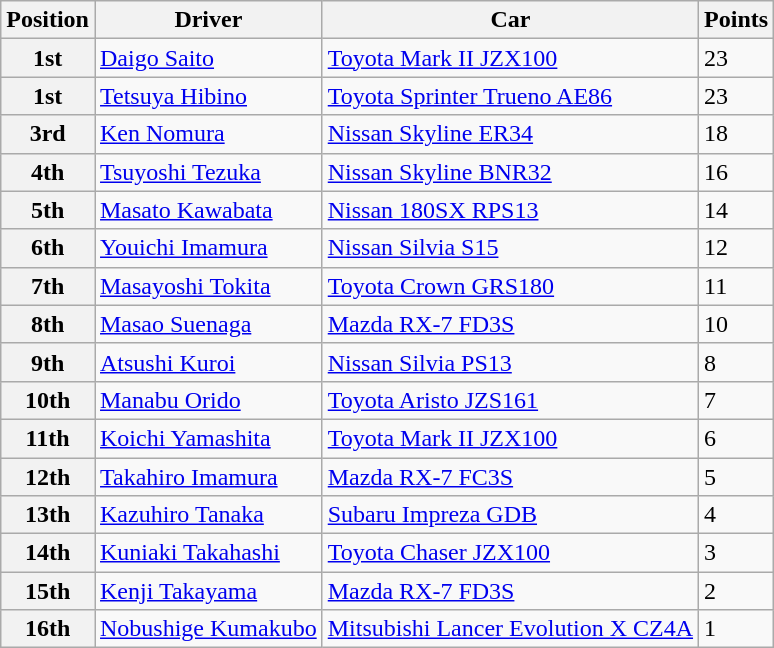<table class="wikitable">
<tr>
<th>Position</th>
<th>Driver</th>
<th>Car</th>
<th>Points</th>
</tr>
<tr>
<th>1st</th>
<td><a href='#'>Daigo Saito</a></td>
<td><a href='#'>Toyota Mark II JZX100</a></td>
<td>23</td>
</tr>
<tr>
<th>1st</th>
<td><a href='#'>Tetsuya Hibino</a></td>
<td><a href='#'>Toyota Sprinter Trueno AE86</a></td>
<td>23</td>
</tr>
<tr>
<th>3rd</th>
<td><a href='#'>Ken Nomura</a></td>
<td><a href='#'>Nissan Skyline ER34</a></td>
<td>18</td>
</tr>
<tr>
<th>4th</th>
<td><a href='#'>Tsuyoshi Tezuka</a></td>
<td><a href='#'>Nissan Skyline BNR32</a></td>
<td>16</td>
</tr>
<tr>
<th>5th</th>
<td><a href='#'>Masato Kawabata</a></td>
<td><a href='#'>Nissan 180SX RPS13</a></td>
<td>14</td>
</tr>
<tr>
<th>6th</th>
<td><a href='#'>Youichi Imamura</a></td>
<td><a href='#'>Nissan Silvia S15</a></td>
<td>12</td>
</tr>
<tr>
<th>7th</th>
<td><a href='#'>Masayoshi Tokita</a></td>
<td><a href='#'>Toyota Crown GRS180</a></td>
<td>11</td>
</tr>
<tr>
<th>8th</th>
<td><a href='#'>Masao Suenaga</a></td>
<td><a href='#'>Mazda RX-7 FD3S</a></td>
<td>10</td>
</tr>
<tr>
<th>9th</th>
<td><a href='#'>Atsushi Kuroi</a></td>
<td><a href='#'>Nissan Silvia PS13</a></td>
<td>8</td>
</tr>
<tr>
<th>10th</th>
<td><a href='#'>Manabu Orido</a></td>
<td><a href='#'>Toyota Aristo JZS161</a></td>
<td>7</td>
</tr>
<tr>
<th>11th</th>
<td><a href='#'>Koichi Yamashita</a></td>
<td><a href='#'>Toyota Mark II JZX100</a></td>
<td>6</td>
</tr>
<tr>
<th>12th</th>
<td><a href='#'>Takahiro Imamura</a></td>
<td><a href='#'>Mazda RX-7 FC3S</a></td>
<td>5</td>
</tr>
<tr>
<th>13th</th>
<td><a href='#'>Kazuhiro Tanaka</a></td>
<td><a href='#'>Subaru Impreza GDB</a></td>
<td>4</td>
</tr>
<tr>
<th>14th</th>
<td><a href='#'>Kuniaki Takahashi</a></td>
<td><a href='#'>Toyota Chaser JZX100</a></td>
<td>3</td>
</tr>
<tr>
<th>15th</th>
<td><a href='#'>Kenji Takayama</a></td>
<td><a href='#'>Mazda RX-7 FD3S</a></td>
<td>2</td>
</tr>
<tr>
<th>16th</th>
<td><a href='#'>Nobushige Kumakubo</a></td>
<td><a href='#'>Mitsubishi Lancer Evolution X CZ4A</a></td>
<td>1</td>
</tr>
</table>
